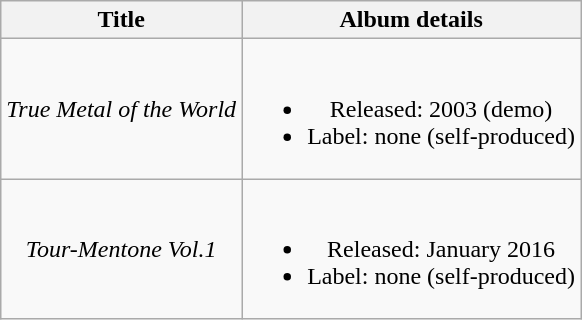<table class="wikitable plainrowheaders" style="text-align:center;">
<tr>
<th>Title</th>
<th>Album details</th>
</tr>
<tr>
<td><em>True Metal of the World</em></td>
<td><br><ul><li>Released: 2003 (demo)</li><li>Label: none (self-produced)</li></ul></td>
</tr>
<tr>
<td><em>Tour-Mentone Vol.1</em></td>
<td><br><ul><li>Released: January 2016</li><li>Label: none (self-produced)</li></ul></td>
</tr>
</table>
